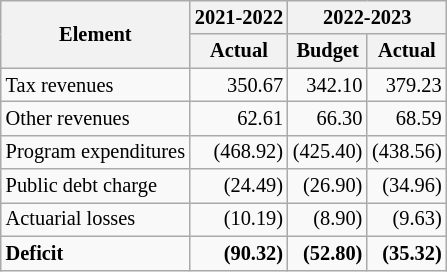<table class="wikitable" style="text-align:right; font-size:85%">
<tr>
<th rowspan=2>Element</th>
<th>2021-2022</th>
<th colspan="2">2022-2023</th>
</tr>
<tr>
<th>Actual</th>
<th>Budget</th>
<th>Actual</th>
</tr>
<tr>
<td style="text-align:left">Tax revenues</td>
<td>350.67</td>
<td>342.10</td>
<td>379.23</td>
</tr>
<tr>
<td style="text-align:left">Other revenues</td>
<td>62.61</td>
<td>66.30</td>
<td>68.59</td>
</tr>
<tr>
<td style="text-align:left">Program expenditures</td>
<td>(468.92)</td>
<td>(425.40)</td>
<td>(438.56)</td>
</tr>
<tr>
<td style="text-align:left">Public debt charge</td>
<td>(24.49)</td>
<td>(26.90)</td>
<td>(34.96)</td>
</tr>
<tr>
<td style="text-align:left">Actuarial losses</td>
<td>(10.19)</td>
<td>(8.90)</td>
<td>(9.63)</td>
</tr>
<tr>
<td style="text-align:left"><strong>Deficit</strong></td>
<td><strong>(90.32)</strong></td>
<td><strong>(52.80)</strong></td>
<td><strong>(35.32)</strong></td>
</tr>
</table>
